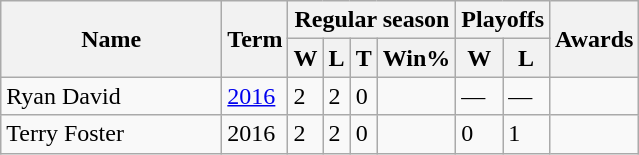<table class="wikitable">
<tr>
<th rowspan="2" style="width:140px;">Name</th>
<th rowspan="2">Term</th>
<th colspan="4">Regular season</th>
<th colspan="2">Playoffs</th>
<th rowspan="2">Awards</th>
</tr>
<tr>
<th>W</th>
<th>L</th>
<th>T</th>
<th>Win%</th>
<th>W</th>
<th>L</th>
</tr>
<tr>
<td align=left>Ryan David</td>
<td><a href='#'>2016</a></td>
<td>2</td>
<td>2</td>
<td>0</td>
<td></td>
<td>—</td>
<td>—</td>
<td></td>
</tr>
<tr>
<td align=left>Terry Foster</td>
<td>2016</td>
<td>2</td>
<td>2</td>
<td>0</td>
<td></td>
<td>0</td>
<td>1</td>
<td></td>
</tr>
</table>
